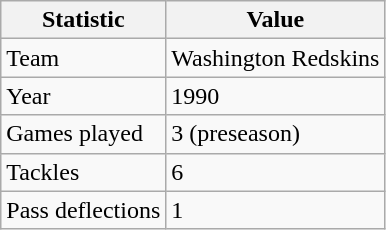<table class="wikitable">
<tr>
<th>Statistic</th>
<th>Value</th>
</tr>
<tr>
<td>Team</td>
<td>Washington Redskins</td>
</tr>
<tr>
<td>Year</td>
<td>1990</td>
</tr>
<tr>
<td>Games played</td>
<td>3 (preseason)</td>
</tr>
<tr>
<td>Tackles</td>
<td>6</td>
</tr>
<tr>
<td>Pass deflections</td>
<td>1</td>
</tr>
</table>
